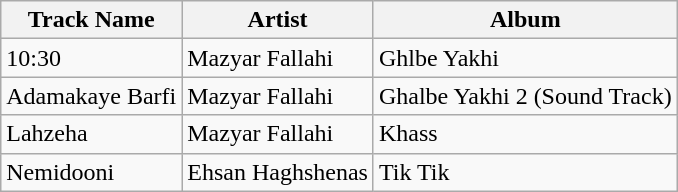<table class="wikitable">
<tr>
<th>Track Name</th>
<th>Artist</th>
<th>Album</th>
</tr>
<tr>
<td>10:30</td>
<td>Mazyar Fallahi</td>
<td>Ghlbe Yakhi</td>
</tr>
<tr>
<td>Adamakaye Barfi</td>
<td>Mazyar Fallahi</td>
<td>Ghalbe Yakhi 2 (Sound Track)</td>
</tr>
<tr>
<td>Lahzeha</td>
<td>Mazyar Fallahi</td>
<td>Khass</td>
</tr>
<tr>
<td>Nemidooni</td>
<td>Ehsan Haghshenas</td>
<td>Tik Tik</td>
</tr>
</table>
